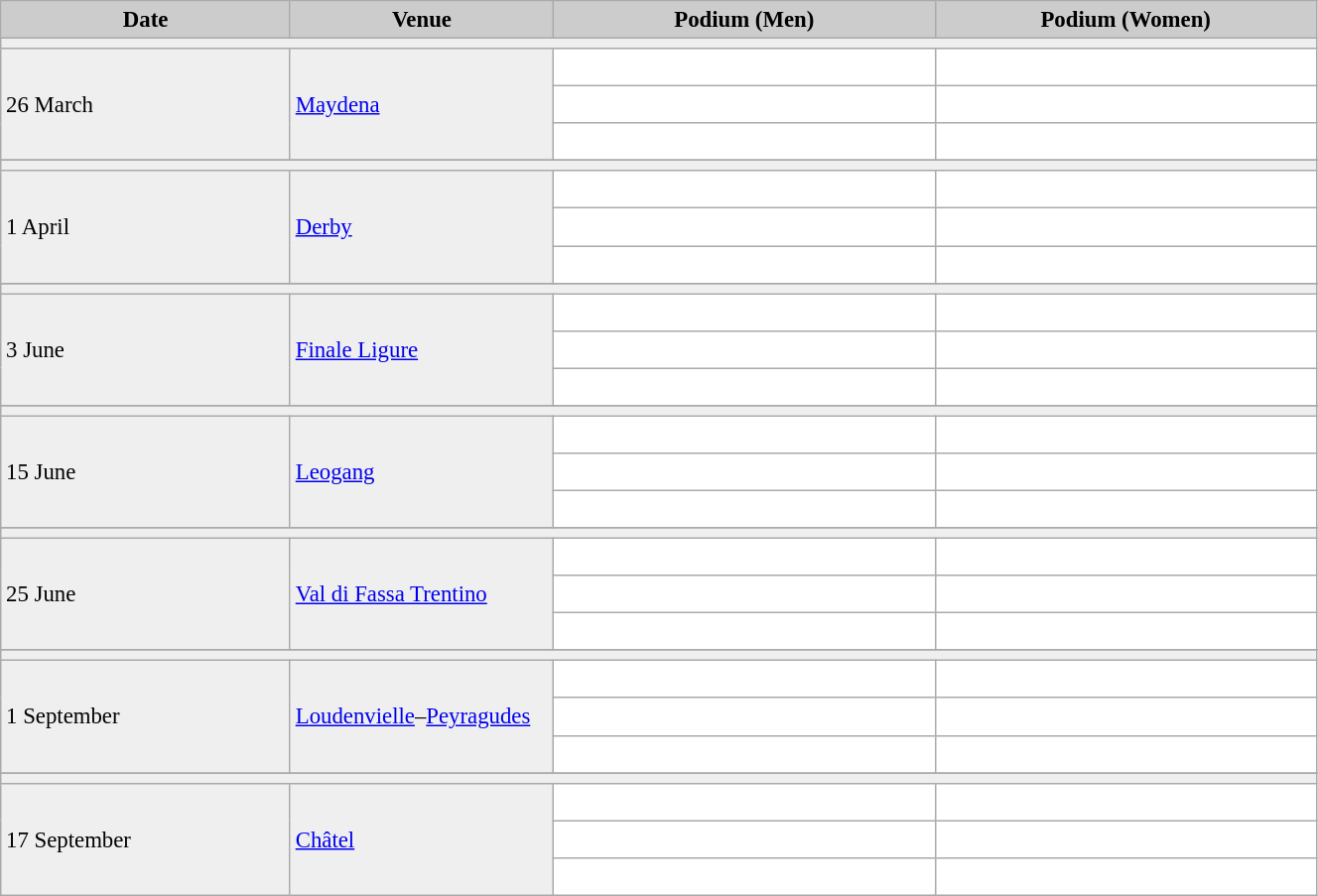<table class="wikitable" width=70% bgcolor="#f7f8ff" cellpadding="3" cellspacing="0" border="1" style="font-size: 95%; border: gray solid 1px; border-collapse: collapse;">
<tr bgcolor="#CCCCCC">
<td align="center"><strong>Date</strong></td>
<td width=20% align="center"><strong>Venue</strong></td>
<td width=29% align="center"><strong>Podium (Men)</strong></td>
<td width=29% align="center"><strong>Podium (Women)</strong></td>
</tr>
<tr bgcolor="#EFEFEF">
<td colspan=4></td>
</tr>
<tr bgcolor="#EFEFEF">
<td rowspan=3>26 March</td>
<td rowspan=3> <a href='#'>Maydena</a></td>
<td bgcolor="#ffffff">   </td>
<td bgcolor="#ffffff">   </td>
</tr>
<tr>
<td bgcolor="#ffffff">   </td>
<td bgcolor="#ffffff">   </td>
</tr>
<tr>
<td bgcolor="#ffffff">   </td>
<td bgcolor="#ffffff">   </td>
</tr>
<tr>
</tr>
<tr bgcolor="#EFEFEF">
<td colspan=4></td>
</tr>
<tr bgcolor="#EFEFEF">
<td rowspan=3>1 April</td>
<td rowspan=3> <a href='#'>Derby</a></td>
<td bgcolor="#ffffff">   </td>
<td bgcolor="#ffffff">   </td>
</tr>
<tr>
<td bgcolor="#ffffff">   </td>
<td bgcolor="#ffffff">   </td>
</tr>
<tr>
<td bgcolor="#ffffff">   </td>
<td bgcolor="#ffffff">   </td>
</tr>
<tr>
</tr>
<tr bgcolor="#EFEFEF">
<td colspan=4></td>
</tr>
<tr bgcolor="#EFEFEF">
<td rowspan=3>3 June</td>
<td rowspan=3> <a href='#'>Finale Ligure</a></td>
<td bgcolor="#ffffff">   </td>
<td bgcolor="#ffffff">   </td>
</tr>
<tr>
<td bgcolor="#ffffff">   </td>
<td bgcolor="#ffffff">   </td>
</tr>
<tr>
<td bgcolor="#ffffff">   </td>
<td bgcolor="#ffffff">   </td>
</tr>
<tr>
</tr>
<tr bgcolor="#EFEFEF">
<td colspan=4></td>
</tr>
<tr bgcolor="#EFEFEF">
<td rowspan=3>15 June</td>
<td rowspan=3> <a href='#'>Leogang</a></td>
<td bgcolor="#ffffff">   </td>
<td bgcolor="#ffffff">   </td>
</tr>
<tr>
<td bgcolor="#ffffff">   </td>
<td bgcolor="#ffffff">   </td>
</tr>
<tr>
<td bgcolor="#ffffff">   </td>
<td bgcolor="#ffffff">   </td>
</tr>
<tr>
</tr>
<tr bgcolor="#EFEFEF">
<td colspan=4></td>
</tr>
<tr bgcolor="#EFEFEF">
<td rowspan=3>25 June</td>
<td rowspan=3> <a href='#'>Val di Fassa Trentino</a></td>
<td bgcolor="#ffffff">   </td>
<td bgcolor="#ffffff">   </td>
</tr>
<tr>
<td bgcolor="#ffffff">   </td>
<td bgcolor="#ffffff">   </td>
</tr>
<tr>
<td bgcolor="#ffffff">   </td>
<td bgcolor="#ffffff">   </td>
</tr>
<tr>
</tr>
<tr bgcolor="#EFEFEF">
<td colspan=4></td>
</tr>
<tr bgcolor="#EFEFEF">
<td rowspan=3>1 September</td>
<td nowrap rowspan=3> <a href='#'>Loudenvielle</a>–<a href='#'>Peyragudes</a></td>
<td bgcolor="#ffffff">   </td>
<td bgcolor="#ffffff">   </td>
</tr>
<tr>
<td bgcolor="#ffffff">   </td>
<td bgcolor="#ffffff">   </td>
</tr>
<tr>
<td bgcolor="#ffffff">   </td>
<td bgcolor="#ffffff">   </td>
</tr>
<tr>
</tr>
<tr bgcolor="#EFEFEF">
<td colspan=4></td>
</tr>
<tr bgcolor="#EFEFEF">
<td rowspan=3>17 September</td>
<td rowspan=3> <a href='#'>Châtel</a></td>
<td bgcolor="#ffffff">   </td>
<td bgcolor="#ffffff">   </td>
</tr>
<tr>
<td bgcolor="#ffffff">   </td>
<td bgcolor="#ffffff">   </td>
</tr>
<tr>
<td bgcolor="#ffffff">   </td>
<td bgcolor="#ffffff">   </td>
</tr>
</table>
